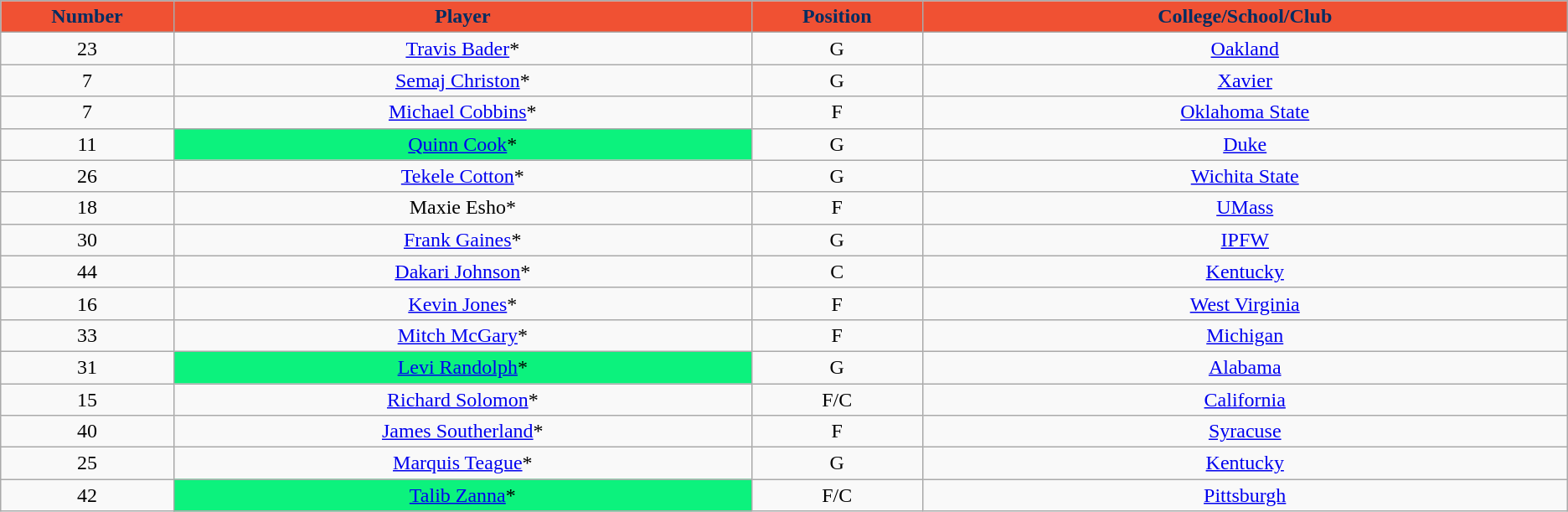<table class="wikitable sortable sortable">
<tr>
<th style="background:#F05133; color:#002D62" width="1%">Number</th>
<th style="background:#F05133; color:#002D62" width="5%">Player</th>
<th style="background:#F05133; color:#002D62" width="1%">Position</th>
<th style="background:#F05133; color:#002D62" width="5%">College/School/Club</th>
</tr>
<tr style="text-align: center">
<td>23</td>
<td><a href='#'>Travis Bader</a>*</td>
<td>G</td>
<td><a href='#'>Oakland</a></td>
</tr>
<tr style="text-align: center">
<td>7</td>
<td><a href='#'>Semaj Christon</a>*</td>
<td>G</td>
<td><a href='#'>Xavier</a></td>
</tr>
<tr style="text-align: center">
<td>7</td>
<td><a href='#'>Michael Cobbins</a>*</td>
<td>F</td>
<td><a href='#'>Oklahoma State</a></td>
</tr>
<tr style="text-align: center">
<td>11</td>
<td bgcolor="#0CF27D"><a href='#'>Quinn Cook</a>*</td>
<td>G</td>
<td><a href='#'>Duke</a></td>
</tr>
<tr style="text-align: center">
<td>26</td>
<td><a href='#'>Tekele Cotton</a>*</td>
<td>G</td>
<td><a href='#'>Wichita State</a></td>
</tr>
<tr style="text-align: center">
<td>18</td>
<td>Maxie Esho*</td>
<td>F</td>
<td><a href='#'>UMass</a></td>
</tr>
<tr style="text-align: center">
<td>30</td>
<td><a href='#'>Frank Gaines</a>*</td>
<td>G</td>
<td><a href='#'>IPFW</a></td>
</tr>
<tr style="text-align: center">
<td>44</td>
<td><a href='#'>Dakari Johnson</a>*</td>
<td>C</td>
<td><a href='#'>Kentucky</a></td>
</tr>
<tr style="text-align: center">
<td>16</td>
<td><a href='#'>Kevin Jones</a>*</td>
<td>F</td>
<td><a href='#'>West Virginia</a></td>
</tr>
<tr style="text-align: center">
<td>33</td>
<td><a href='#'>Mitch McGary</a>*</td>
<td>F</td>
<td><a href='#'>Michigan</a></td>
</tr>
<tr style="text-align: center">
<td>31</td>
<td bgcolor="#0CF27D"><a href='#'>Levi Randolph</a>*</td>
<td>G</td>
<td><a href='#'>Alabama</a></td>
</tr>
<tr style="text-align: center">
<td>15</td>
<td><a href='#'>Richard Solomon</a>*</td>
<td>F/C</td>
<td><a href='#'>California</a></td>
</tr>
<tr style="text-align: center">
<td>40</td>
<td><a href='#'>James Southerland</a>*</td>
<td>F</td>
<td><a href='#'>Syracuse</a></td>
</tr>
<tr style="text-align: center">
<td>25</td>
<td><a href='#'>Marquis Teague</a>*</td>
<td>G</td>
<td><a href='#'>Kentucky</a></td>
</tr>
<tr style="text-align: center">
<td>42</td>
<td bgcolor="#0CF27D"><a href='#'>Talib Zanna</a>*</td>
<td>F/C</td>
<td><a href='#'>Pittsburgh</a></td>
</tr>
</table>
